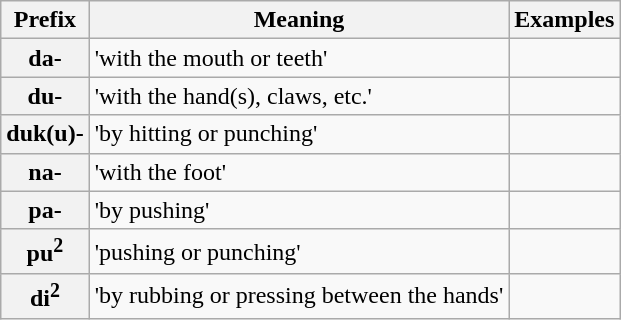<table class="wikitable">
<tr>
<th>Prefix</th>
<th>Meaning</th>
<th>Examples</th>
</tr>
<tr>
<th>da-</th>
<td>'with the mouth or teeth'</td>
<td><br></td>
</tr>
<tr>
<th>du-</th>
<td>'with the hand(s), claws, etc.'</td>
<td><br></td>
</tr>
<tr>
<th>duk(u)-</th>
<td>'by hitting or punching'</td>
<td><br></td>
</tr>
<tr>
<th>na-</th>
<td>'with the foot'</td>
<td><br></td>
</tr>
<tr>
<th>pa-</th>
<td>'by pushing'</td>
<td><br></td>
</tr>
<tr>
<th>pu<sup>2</sup></th>
<td>'pushing or punching'</td>
<td><br></td>
</tr>
<tr>
<th>di<sup>2</sup></th>
<td>'by rubbing or pressing between the hands'</td>
<td><br></td>
</tr>
</table>
